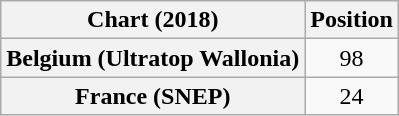<table class="wikitable sortable plainrowheaders" style="text-align:center">
<tr>
<th scope="col">Chart (2018)</th>
<th scope="col">Position</th>
</tr>
<tr>
<th scope="row">Belgium (Ultratop Wallonia)</th>
<td>98</td>
</tr>
<tr>
<th scope="row">France (SNEP)</th>
<td>24</td>
</tr>
</table>
